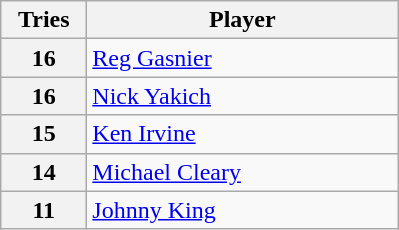<table class="wikitable" style="text-align:left;">
<tr>
<th width=50>Tries</th>
<th width=200>Player</th>
</tr>
<tr>
<th>16</th>
<td> <a href='#'>Reg Gasnier</a></td>
</tr>
<tr>
<th>16</th>
<td> <a href='#'>Nick Yakich</a></td>
</tr>
<tr>
<th>15</th>
<td> <a href='#'>Ken Irvine</a></td>
</tr>
<tr>
<th>14</th>
<td> <a href='#'>Michael Cleary</a></td>
</tr>
<tr>
<th>11</th>
<td> <a href='#'>Johnny King</a></td>
</tr>
</table>
